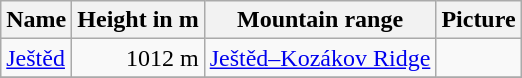<table class="wikitable sortable">
<tr>
<th>Name</th>
<th>Height in m</th>
<th>Mountain range</th>
<th>Picture</th>
</tr>
<tr>
<td><a href='#'>Ještěd</a></td>
<td style="text-align:right">1012 m</td>
<td><a href='#'>Ještěd–Kozákov Ridge</a></td>
<td></td>
</tr>
<tr>
</tr>
</table>
